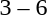<table style="text-align:center">
<tr>
<th width=200></th>
<th width=100></th>
<th width=200></th>
</tr>
<tr>
<td align=right></td>
<td>3 – 6</td>
<td align=left><strong></strong></td>
</tr>
</table>
